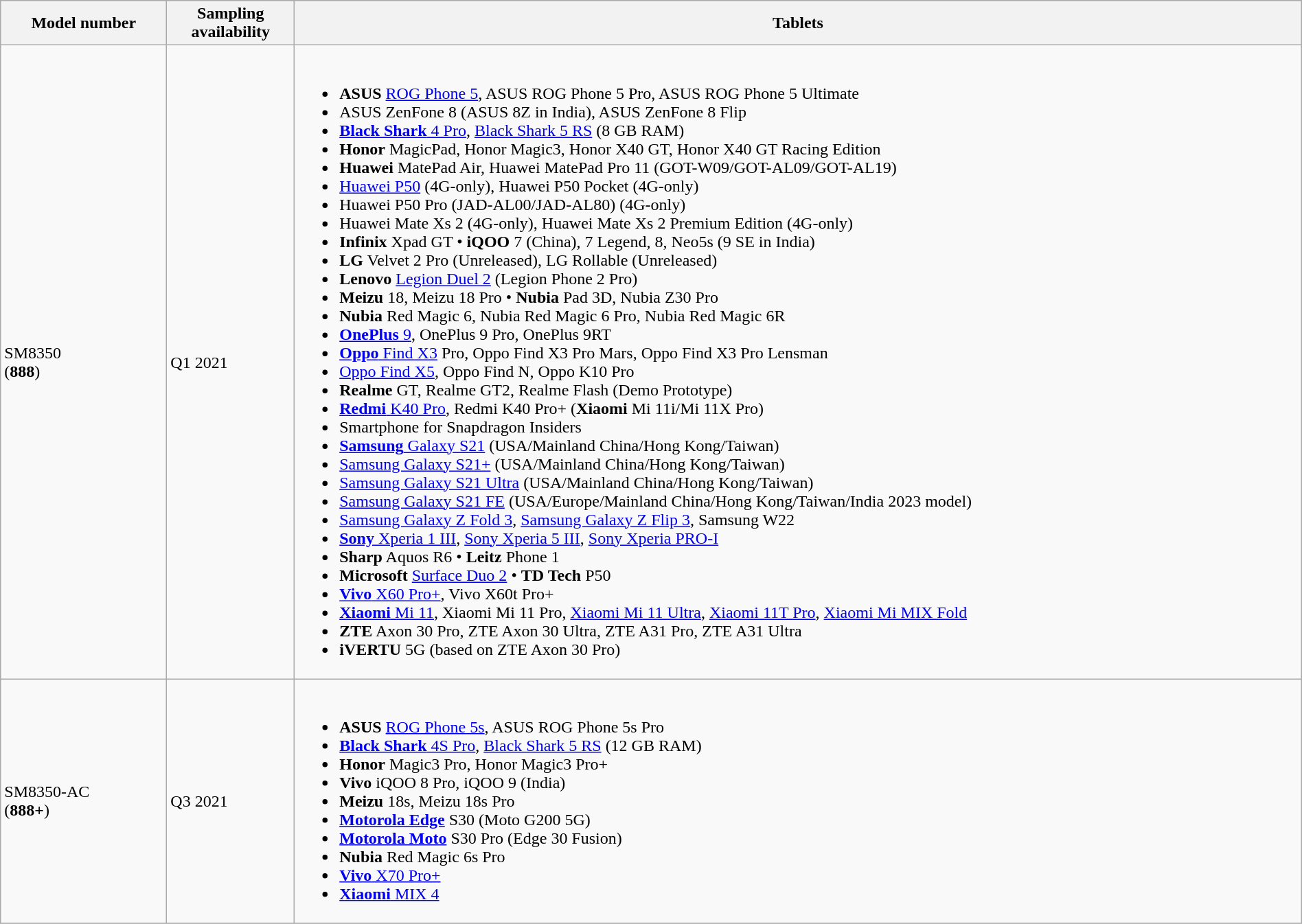<table class="wikitable" style="width:100%">
<tr>
<th>Model number</th>
<th>Sampling<br>availability</th>
<th>Tablets</th>
</tr>
<tr>
<td>SM8350 <br>(<strong>888</strong>)</td>
<td>Q1 2021</td>
<td><br><ul><li><strong>ASUS</strong> <a href='#'>ROG Phone 5</a>, ASUS ROG Phone 5 Pro, ASUS ROG Phone 5 Ultimate</li><li>ASUS ZenFone 8 (ASUS 8Z in India), ASUS ZenFone 8 Flip</li><li><a href='#'><strong>Black Shark</strong> 4 Pro</a>, <a href='#'>Black Shark 5 RS</a> (8 GB RAM)</li><li><strong>Honor</strong> MagicPad, Honor Magic3, Honor X40 GT, Honor X40 GT Racing Edition</li><li><strong>Huawei</strong> MatePad Air, Huawei MatePad Pro 11 (GOT-W09/GOT-AL09/GOT-AL19)</li><li><a href='#'>Huawei P50</a> (4G-only), Huawei P50 Pocket (4G-only)</li><li>Huawei P50 Pro (JAD-AL00/JAD-AL80) (4G-only)</li><li>Huawei Mate Xs 2 (4G-only), Huawei Mate Xs 2 Premium Edition (4G-only)</li><li><strong>Infinix</strong> Xpad GT • <strong>iQOO</strong> 7 (China), 7 Legend, 8, Neo5s (9 SE in India)</li><li><strong>LG</strong> Velvet 2 Pro (Unreleased), LG Rollable (Unreleased)</li><li><strong>Lenovo</strong> <a href='#'>Legion Duel 2</a> (Legion Phone 2 Pro)</li><li><strong>Meizu</strong> 18, Meizu 18 Pro • <strong>Nubia</strong> Pad 3D, Nubia Z30 Pro</li><li><strong>Nubia</strong> Red Magic 6, Nubia Red Magic 6 Pro, Nubia Red Magic 6R</li><li><a href='#'><strong>OnePlus</strong> 9</a>, OnePlus 9 Pro, OnePlus 9RT</li><li><a href='#'><strong>Oppo</strong> Find X3</a> Pro, Oppo Find X3 Pro Mars, Oppo Find X3 Pro Lensman</li><li><a href='#'>Oppo Find X5</a>, Oppo Find N, Oppo K10 Pro</li><li><strong>Realme</strong> GT, Realme GT2, Realme Flash (Demo Prototype)</li><li><a href='#'><strong>Redmi</strong> K40 Pro</a>, Redmi K40 Pro+ (<strong>Xiaomi</strong> Mi 11i/Mi 11X Pro)</li><li>Smartphone for Snapdragon Insiders</li><li><a href='#'><strong>Samsung</strong> Galaxy S21</a> (USA/Mainland China/Hong Kong/Taiwan)</li><li><a href='#'>Samsung Galaxy S21+</a> (USA/Mainland China/Hong Kong/Taiwan)</li><li><a href='#'>Samsung Galaxy S21 Ultra</a> (USA/Mainland China/Hong Kong/Taiwan)</li><li><a href='#'>Samsung Galaxy S21 FE</a> (USA/Europe/Mainland China/Hong Kong/Taiwan/India 2023 model)</li><li><a href='#'>Samsung Galaxy Z Fold 3</a>, <a href='#'>Samsung Galaxy Z Flip 3</a>, Samsung W22</li><li><a href='#'><strong>Sony</strong> Xperia 1 III</a>, <a href='#'>Sony Xperia 5 III</a>, <a href='#'>Sony Xperia PRO-I</a></li><li><strong>Sharp</strong> Aquos R6 • <strong>Leitz</strong> Phone 1</li><li><strong>Microsoft</strong> <a href='#'>Surface Duo 2</a> • <strong>TD Tech</strong> P50</li><li><a href='#'><strong>Vivo</strong> X60 Pro+</a>, Vivo X60t Pro+</li><li><a href='#'><strong>Xiaomi</strong> Mi 11</a>, Xiaomi Mi 11 Pro, <a href='#'>Xiaomi Mi 11 Ultra</a>, <a href='#'>Xiaomi 11T Pro</a>, <a href='#'>Xiaomi Mi MIX Fold</a></li><li><strong>ZTE</strong> Axon 30 Pro, ZTE Axon 30 Ultra, ZTE A31 Pro, ZTE A31 Ultra</li><li><strong>iVERTU</strong> 5G (based on ZTE Axon 30 Pro)</li></ul></td>
</tr>
<tr>
<td>SM8350-AC <br>(<strong>888+</strong>)</td>
<td>Q3 2021</td>
<td><br><ul><li><strong>ASUS</strong> <a href='#'>ROG Phone 5s</a>, ASUS ROG Phone 5s Pro</li><li><a href='#'><strong>Black Shark</strong> 4S Pro</a>, <a href='#'>Black Shark 5 RS</a> (12 GB RAM)</li><li><strong>Honor</strong> Magic3 Pro, Honor Magic3 Pro+</li><li><strong>Vivo</strong> iQOO 8 Pro, iQOO 9 (India)</li><li><strong>Meizu</strong> 18s, Meizu 18s Pro</li><li><strong><a href='#'>Motorola Edge</a></strong> S30 (Moto G200 5G)</li><li><strong><a href='#'>Motorola Moto</a></strong> S30 Pro (Edge 30 Fusion)</li><li><strong>Nubia</strong> Red Magic 6s Pro</li><li><a href='#'><strong>Vivo</strong> X70 Pro+</a></li><li><a href='#'><strong>Xiaomi</strong> MIX 4</a></li></ul></td>
</tr>
<tr>
</tr>
</table>
